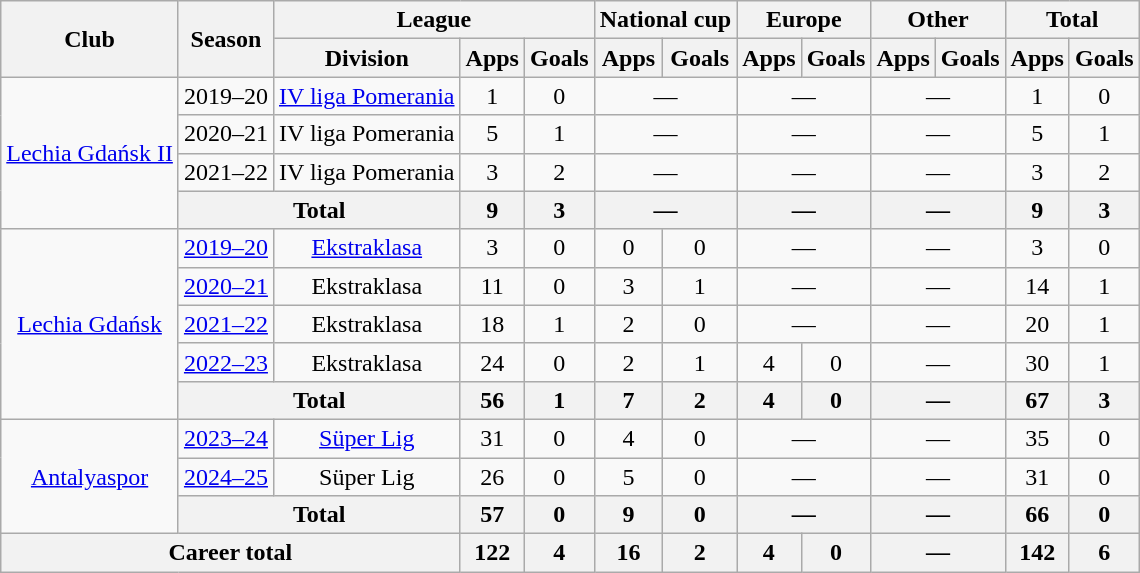<table class="wikitable" style="text-align: center;">
<tr>
<th rowspan="2">Club</th>
<th rowspan="2">Season</th>
<th colspan="3">League</th>
<th colspan="2">National cup</th>
<th colspan="2">Europe</th>
<th colspan="2">Other</th>
<th colspan="2">Total</th>
</tr>
<tr>
<th>Division</th>
<th>Apps</th>
<th>Goals</th>
<th>Apps</th>
<th>Goals</th>
<th>Apps</th>
<th>Goals</th>
<th>Apps</th>
<th>Goals</th>
<th>Apps</th>
<th>Goals</th>
</tr>
<tr>
<td rowspan="4"><a href='#'>Lechia Gdańsk II</a></td>
<td>2019–20</td>
<td><a href='#'>IV liga Pomerania</a></td>
<td>1</td>
<td>0</td>
<td colspan="2">—</td>
<td colspan="2">—</td>
<td colspan="2">—</td>
<td>1</td>
<td>0</td>
</tr>
<tr>
<td>2020–21</td>
<td>IV liga Pomerania</td>
<td>5</td>
<td>1</td>
<td colspan="2">—</td>
<td colspan="2">—</td>
<td colspan="2">—</td>
<td>5</td>
<td>1</td>
</tr>
<tr>
<td>2021–22</td>
<td>IV liga Pomerania</td>
<td>3</td>
<td>2</td>
<td colspan="2">—</td>
<td colspan="2">—</td>
<td colspan="2">—</td>
<td>3</td>
<td>2</td>
</tr>
<tr>
<th colspan="2">Total</th>
<th>9</th>
<th>3</th>
<th colspan="2">—</th>
<th colspan="2">—</th>
<th colspan="2">—</th>
<th>9</th>
<th>3</th>
</tr>
<tr>
<td rowspan="5"><a href='#'>Lechia Gdańsk</a></td>
<td><a href='#'>2019–20</a></td>
<td><a href='#'>Ekstraklasa</a></td>
<td>3</td>
<td>0</td>
<td>0</td>
<td>0</td>
<td colspan="2">—</td>
<td colspan="2">—</td>
<td>3</td>
<td>0</td>
</tr>
<tr>
<td><a href='#'>2020–21</a></td>
<td>Ekstraklasa</td>
<td>11</td>
<td>0</td>
<td>3</td>
<td>1</td>
<td colspan="2">—</td>
<td colspan="2">—</td>
<td>14</td>
<td>1</td>
</tr>
<tr>
<td><a href='#'>2021–22</a></td>
<td>Ekstraklasa</td>
<td>18</td>
<td>1</td>
<td>2</td>
<td>0</td>
<td colspan="2">—</td>
<td colspan="2">—</td>
<td>20</td>
<td>1</td>
</tr>
<tr>
<td><a href='#'>2022–23</a></td>
<td>Ekstraklasa</td>
<td>24</td>
<td>0</td>
<td>2</td>
<td>1</td>
<td>4</td>
<td>0</td>
<td colspan="2">—</td>
<td>30</td>
<td>1</td>
</tr>
<tr>
<th colspan="2">Total</th>
<th>56</th>
<th>1</th>
<th>7</th>
<th>2</th>
<th>4</th>
<th>0</th>
<th colspan="2">—</th>
<th>67</th>
<th>3</th>
</tr>
<tr>
<td rowspan="3"><a href='#'>Antalyaspor</a></td>
<td><a href='#'>2023–24</a></td>
<td><a href='#'>Süper Lig</a></td>
<td>31</td>
<td>0</td>
<td>4</td>
<td>0</td>
<td colspan="2">—</td>
<td colspan="2">—</td>
<td>35</td>
<td>0</td>
</tr>
<tr>
<td><a href='#'>2024–25</a></td>
<td>Süper Lig</td>
<td>26</td>
<td>0</td>
<td>5</td>
<td>0</td>
<td colspan="2">—</td>
<td colspan="2">—</td>
<td>31</td>
<td>0</td>
</tr>
<tr>
<th colspan="2">Total</th>
<th>57</th>
<th>0</th>
<th>9</th>
<th>0</th>
<th colspan="2">—</th>
<th colspan="2">—</th>
<th>66</th>
<th>0</th>
</tr>
<tr>
<th colspan="3">Career total</th>
<th>122</th>
<th>4</th>
<th>16</th>
<th>2</th>
<th>4</th>
<th>0</th>
<th colspan="2">—</th>
<th>142</th>
<th>6</th>
</tr>
</table>
